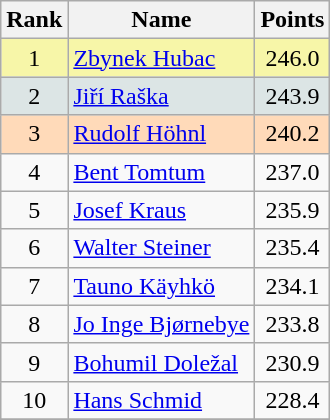<table class="wikitable sortable">
<tr>
<th align=Center>Rank</th>
<th>Name</th>
<th>Points</th>
</tr>
<tr style="background:#F7F6A8">
<td align=center>1</td>
<td> <a href='#'>Zbynek Hubac</a></td>
<td align=center>246.0</td>
</tr>
<tr style="background: #DCE5E5;">
<td align=center>2</td>
<td> <a href='#'>Jiří Raška</a></td>
<td align=center>243.9</td>
</tr>
<tr style="background: #FFDAB9;">
<td align=center>3</td>
<td> <a href='#'>Rudolf Höhnl</a></td>
<td align=center>240.2</td>
</tr>
<tr>
<td align=center>4</td>
<td> <a href='#'>Bent Tomtum</a></td>
<td align=center>237.0</td>
</tr>
<tr>
<td align=center>5</td>
<td> <a href='#'>Josef Kraus</a></td>
<td align=center>235.9</td>
</tr>
<tr>
<td align=center>6</td>
<td> <a href='#'>Walter Steiner</a></td>
<td align=center>235.4</td>
</tr>
<tr>
<td align=center>7</td>
<td> <a href='#'>Tauno Käyhkö</a></td>
<td align=center>234.1</td>
</tr>
<tr>
<td align=center>8</td>
<td> <a href='#'>Jo Inge Bjørnebye</a></td>
<td align=center>233.8</td>
</tr>
<tr>
<td align=center>9</td>
<td> <a href='#'>Bohumil Doležal</a></td>
<td align=center>230.9</td>
</tr>
<tr>
<td align=center>10</td>
<td> <a href='#'>Hans Schmid</a></td>
<td align=center>228.4</td>
</tr>
<tr>
</tr>
</table>
